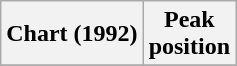<table class="wikitable sortable plainrowheaders" style="text-align:center;">
<tr>
<th scope="col">Chart (1992)</th>
<th scope="col">Peak<br>position</th>
</tr>
<tr>
</tr>
</table>
